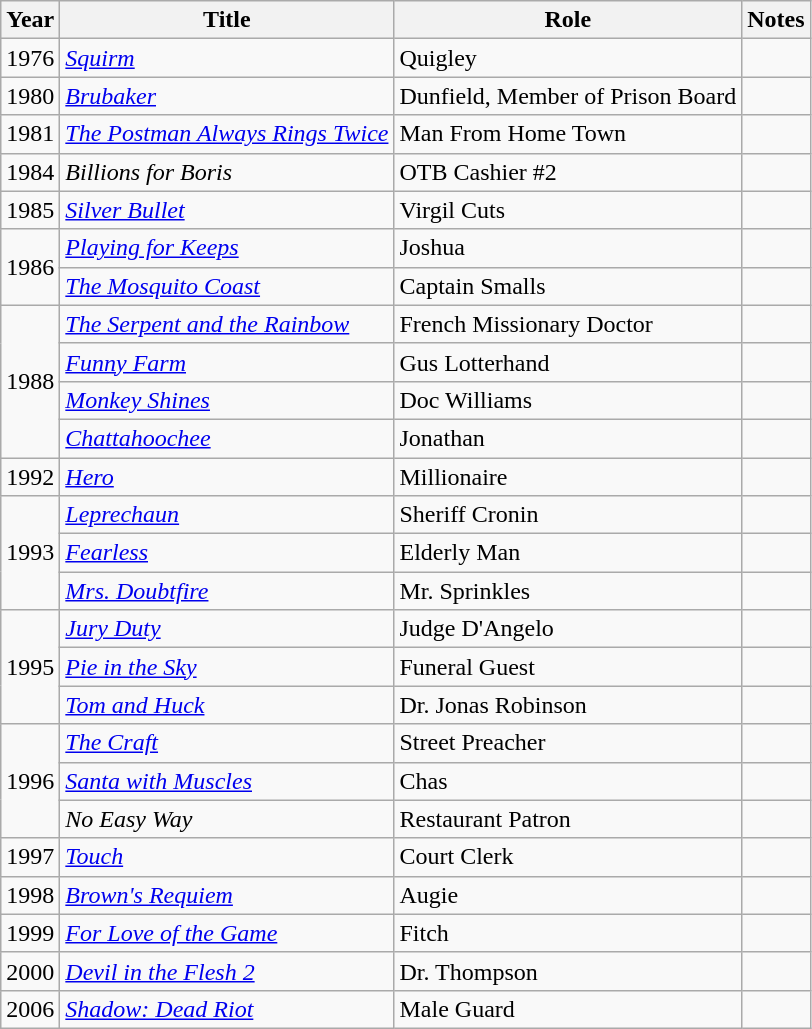<table class="wikitable sortable">
<tr>
<th>Year</th>
<th>Title</th>
<th>Role</th>
<th class="unsortable">Notes</th>
</tr>
<tr>
<td>1976</td>
<td><em><a href='#'>Squirm</a></em></td>
<td>Quigley</td>
<td></td>
</tr>
<tr>
<td>1980</td>
<td><em><a href='#'>Brubaker</a></em></td>
<td>Dunfield, Member of Prison Board</td>
<td></td>
</tr>
<tr>
<td>1981</td>
<td><em><a href='#'>The Postman Always Rings Twice</a></em></td>
<td>Man From Home Town</td>
<td></td>
</tr>
<tr>
<td>1984</td>
<td><em>Billions for Boris</em></td>
<td>OTB Cashier #2</td>
<td></td>
</tr>
<tr>
<td>1985</td>
<td><em><a href='#'>Silver Bullet</a></em></td>
<td>Virgil Cuts</td>
<td></td>
</tr>
<tr>
<td rowspan=2>1986</td>
<td><em><a href='#'>Playing for Keeps</a></em></td>
<td>Joshua</td>
<td></td>
</tr>
<tr>
<td><em><a href='#'>The Mosquito Coast</a></em></td>
<td>Captain Smalls</td>
<td></td>
</tr>
<tr>
<td rowspan=4>1988</td>
<td><em><a href='#'>The Serpent and the Rainbow</a></em></td>
<td>French Missionary Doctor</td>
<td></td>
</tr>
<tr>
<td><em><a href='#'>Funny Farm</a></em></td>
<td>Gus Lotterhand</td>
<td></td>
</tr>
<tr>
<td><em><a href='#'>Monkey Shines</a></em></td>
<td>Doc Williams</td>
<td></td>
</tr>
<tr>
<td><em><a href='#'>Chattahoochee</a></em></td>
<td>Jonathan</td>
<td></td>
</tr>
<tr>
<td>1992</td>
<td><em><a href='#'>Hero</a></em></td>
<td>Millionaire</td>
<td></td>
</tr>
<tr>
<td rowspan=3>1993</td>
<td><em><a href='#'>Leprechaun</a></em></td>
<td>Sheriff Cronin</td>
<td></td>
</tr>
<tr>
<td><em><a href='#'>Fearless</a></em></td>
<td>Elderly Man</td>
<td></td>
</tr>
<tr>
<td><em><a href='#'>Mrs. Doubtfire</a></em></td>
<td>Mr. Sprinkles</td>
<td></td>
</tr>
<tr>
<td rowspan=3>1995</td>
<td><em><a href='#'>Jury Duty</a></em></td>
<td>Judge D'Angelo</td>
<td></td>
</tr>
<tr>
<td><em><a href='#'>Pie in the Sky</a></em></td>
<td>Funeral Guest</td>
<td></td>
</tr>
<tr>
<td><em><a href='#'>Tom and Huck</a></em></td>
<td>Dr. Jonas Robinson</td>
<td></td>
</tr>
<tr>
<td rowspan=3>1996</td>
<td><em><a href='#'>The Craft</a></em></td>
<td>Street Preacher</td>
<td></td>
</tr>
<tr>
<td><em><a href='#'>Santa with Muscles</a></em></td>
<td>Chas</td>
<td></td>
</tr>
<tr>
<td><em>No Easy Way</em></td>
<td>Restaurant Patron</td>
<td></td>
</tr>
<tr>
<td>1997</td>
<td><em><a href='#'>Touch</a></em></td>
<td>Court Clerk</td>
<td></td>
</tr>
<tr beyond belief fact or fiction-Charlie>
<td>1998</td>
<td><em><a href='#'>Brown's Requiem</a></em></td>
<td>Augie</td>
<td></td>
</tr>
<tr>
<td>1999</td>
<td><em><a href='#'>For Love of the Game</a></em></td>
<td>Fitch</td>
<td></td>
</tr>
<tr>
<td>2000</td>
<td><em><a href='#'>Devil in the Flesh 2</a></em></td>
<td>Dr. Thompson</td>
<td></td>
</tr>
<tr>
<td>2006</td>
<td><em><a href='#'>Shadow: Dead Riot</a></em></td>
<td>Male Guard</td>
<td></td>
</tr>
</table>
